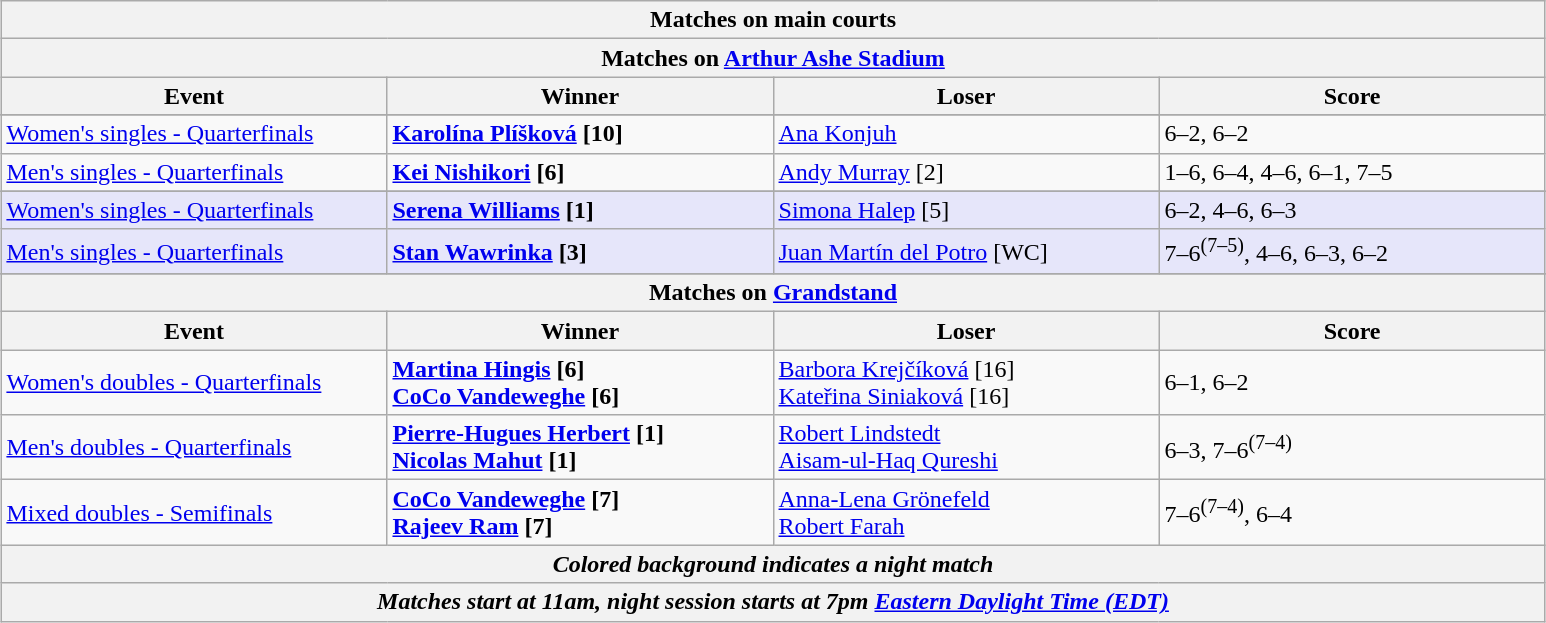<table class="wikitable" style="margin:auto;">
<tr>
<th colspan="4" style="white-space:nowrap;">Matches on main courts</th>
</tr>
<tr>
<th colspan="4"><strong>Matches on <a href='#'>Arthur Ashe Stadium</a></strong></th>
</tr>
<tr>
<th width=250>Event</th>
<th width=250>Winner</th>
<th width=250>Loser</th>
<th width=250>Score</th>
</tr>
<tr>
</tr>
<tr>
<td><a href='#'>Women's singles - Quarterfinals</a></td>
<td><strong> <a href='#'>Karolína Plíšková</a> [10]</strong></td>
<td> <a href='#'>Ana Konjuh</a></td>
<td>6–2, 6–2</td>
</tr>
<tr>
<td><a href='#'>Men's singles - Quarterfinals</a></td>
<td><strong> <a href='#'>Kei Nishikori</a> [6]</strong></td>
<td> <a href='#'>Andy Murray</a> [2]</td>
<td>1–6, 6–4, 4–6, 6–1, 7–5</td>
</tr>
<tr>
</tr>
<tr bgcolor=lavender>
<td><a href='#'>Women's singles - Quarterfinals</a></td>
<td><strong> <a href='#'>Serena Williams</a> [1]</strong></td>
<td> <a href='#'>Simona Halep</a> [5]</td>
<td>6–2, 4–6, 6–3</td>
</tr>
<tr bgcolor=lavender>
<td><a href='#'>Men's singles - Quarterfinals</a></td>
<td><strong> <a href='#'>Stan Wawrinka</a> [3]</strong></td>
<td> <a href='#'>Juan Martín del Potro</a> [WC]</td>
<td>7–6<sup>(7–5)</sup>, 4–6, 6–3, 6–2</td>
</tr>
<tr>
</tr>
<tr bgcolor=lavender>
<th colspan="4"><strong>Matches on <a href='#'>Grandstand</a></strong></th>
</tr>
<tr>
<th width=250>Event</th>
<th width=250>Winner</th>
<th width=250>Loser</th>
<th width=250>Score</th>
</tr>
<tr>
<td><a href='#'>Women's doubles - Quarterfinals</a></td>
<td><strong> <a href='#'>Martina Hingis</a> [6]<br>  <a href='#'>CoCo Vandeweghe</a> [6]</strong></td>
<td> <a href='#'>Barbora Krejčíková</a> [16]<br>  <a href='#'>Kateřina Siniaková</a> [16]</td>
<td>6–1, 6–2</td>
</tr>
<tr>
<td><a href='#'>Men's doubles - Quarterfinals</a></td>
<td><strong> <a href='#'>Pierre-Hugues Herbert</a> [1]<br>  <a href='#'>Nicolas Mahut</a> [1]</strong></td>
<td> <a href='#'>Robert Lindstedt</a> <br>  <a href='#'>Aisam-ul-Haq Qureshi</a></td>
<td>6–3, 7–6<sup>(7–4)</sup></td>
</tr>
<tr>
<td><a href='#'>Mixed doubles - Semifinals</a></td>
<td><strong> <a href='#'>CoCo Vandeweghe</a> [7]<br>  <a href='#'>Rajeev Ram</a> [7]</strong></td>
<td> <a href='#'>Anna-Lena Grönefeld</a> <br>  <a href='#'>Robert Farah</a></td>
<td>7–6<sup>(7–4)</sup>, 6–4</td>
</tr>
<tr>
<th colspan=4><em>Colored background indicates a night match</em></th>
</tr>
<tr>
<th colspan=4><em>Matches start at 11am, night session starts at 7pm <a href='#'>Eastern Daylight Time (EDT)</a></em></th>
</tr>
</table>
